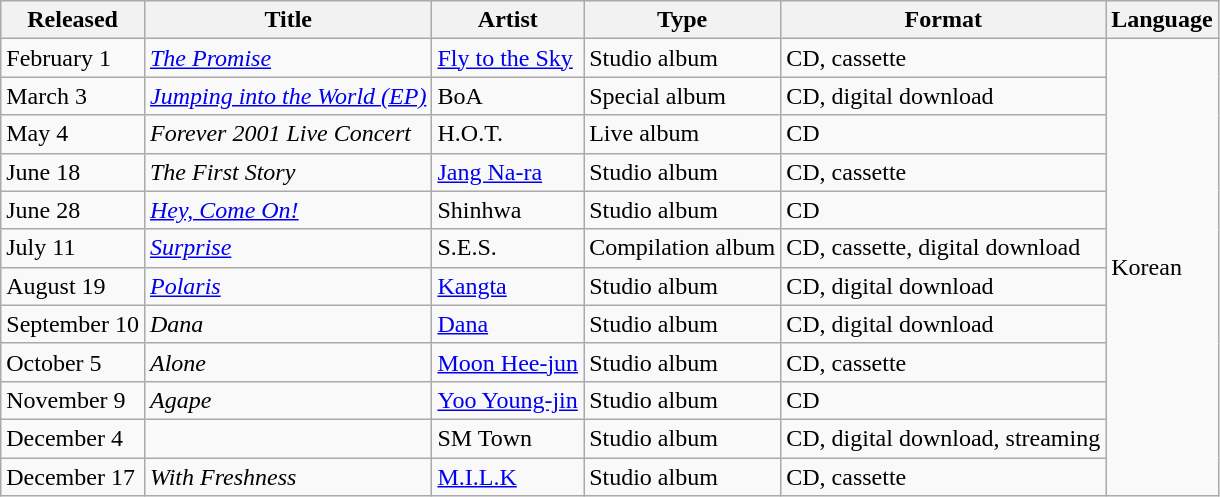<table class="wikitable sortable">
<tr>
<th scope="col">Released</th>
<th scope="col">Title</th>
<th scope="col">Artist</th>
<th scope="col">Type</th>
<th scope="col">Format</th>
<th scope="col">Language</th>
</tr>
<tr>
<td>February 1</td>
<td><em><a href='#'>The Promise</a></em></td>
<td><a href='#'>Fly to the Sky</a></td>
<td>Studio album</td>
<td>CD, cassette</td>
<td rowspan="12">Korean</td>
</tr>
<tr>
<td>March 3</td>
<td><em><a href='#'>Jumping into the World (EP)</a></em></td>
<td>BoA</td>
<td>Special album</td>
<td>CD, digital download</td>
</tr>
<tr>
<td>May 4</td>
<td><em>Forever 2001 Live Concert</em></td>
<td>H.O.T.</td>
<td>Live album</td>
<td>CD</td>
</tr>
<tr>
<td>June 18</td>
<td><em>The First Story</em></td>
<td><a href='#'>Jang Na-ra</a></td>
<td>Studio album</td>
<td>CD, cassette</td>
</tr>
<tr>
<td>June 28</td>
<td><em><a href='#'>Hey, Come On!</a></em></td>
<td>Shinhwa</td>
<td>Studio album</td>
<td>CD</td>
</tr>
<tr>
<td>July 11</td>
<td><em><a href='#'>Surprise</a></em></td>
<td>S.E.S.</td>
<td>Compilation album</td>
<td>CD, cassette, digital download</td>
</tr>
<tr>
<td>August 19</td>
<td><em><a href='#'>Polaris</a></em></td>
<td><a href='#'>Kangta</a></td>
<td>Studio album</td>
<td>CD, digital download</td>
</tr>
<tr>
<td>September 10</td>
<td><em>Dana</em></td>
<td><a href='#'>Dana</a></td>
<td>Studio album</td>
<td>CD, digital download</td>
</tr>
<tr>
<td>October 5</td>
<td><em>Alone</em></td>
<td><a href='#'>Moon Hee-jun</a></td>
<td>Studio album</td>
<td>CD, cassette</td>
</tr>
<tr>
<td>November 9</td>
<td><em>Agape</em></td>
<td><a href='#'>Yoo Young-jin</a></td>
<td>Studio album</td>
<td>CD</td>
</tr>
<tr>
<td>December 4</td>
<td><em></em></td>
<td>SM Town</td>
<td>Studio album</td>
<td>CD, digital download, streaming</td>
</tr>
<tr>
<td>December 17</td>
<td><em>With Freshness</em></td>
<td><a href='#'>M.I.L.K</a></td>
<td>Studio album</td>
<td>CD, cassette</td>
</tr>
</table>
